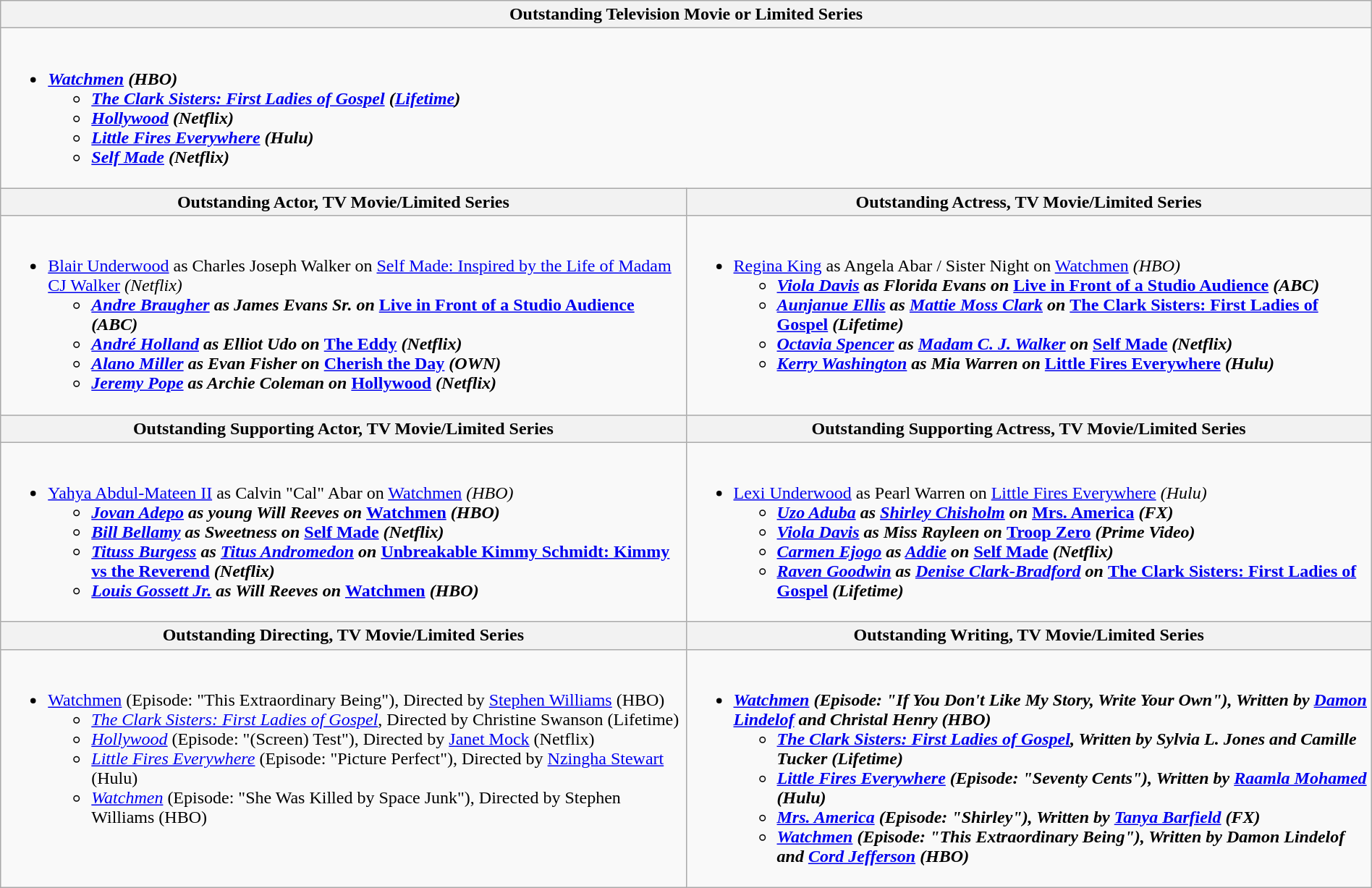<table class=wikitable width="100%">
<tr>
<th width="50%" colspan="2">Outstanding Television Movie or Limited Series</th>
</tr>
<tr>
<td valign="top" colspan="2"><br><ul><li><strong><em><a href='#'>Watchmen</a><em> (HBO)<strong><ul><li></em><a href='#'>The Clark Sisters: First Ladies of Gospel</a><em> (<a href='#'>Lifetime</a>)</li><li></em><a href='#'>Hollywood</a><em> (Netflix)</li><li></em><a href='#'>Little Fires Everywhere</a><em> (Hulu)</li><li></em><a href='#'>Self Made</a><em> (Netflix)</li></ul></li></ul></td>
</tr>
<tr>
<th width="50%">Outstanding Actor, TV Movie/Limited Series</th>
<th width="50%">Outstanding Actress, TV Movie/Limited Series</th>
</tr>
<tr>
<td valign="top"><br><ul><li></strong><a href='#'>Blair Underwood</a> as Charles Joseph Walker on </em><a href='#'>Self Made: Inspired by the Life of Madam CJ Walker</a><em> (Netflix)<strong><ul><li><a href='#'>Andre Braugher</a> as James Evans Sr. on </em><a href='#'>Live in Front of a Studio Audience</a><em> (ABC)</li><li><a href='#'>André Holland</a> as Elliot Udo on </em><a href='#'>The Eddy</a><em> (Netflix)</li><li><a href='#'>Alano Miller</a> as Evan Fisher on </em><a href='#'>Cherish the Day</a><em> (OWN)</li><li><a href='#'>Jeremy Pope</a> as Archie Coleman on </em><a href='#'>Hollywood</a><em> (Netflix)</li></ul></li></ul></td>
<td valign="top"><br><ul><li></strong><a href='#'>Regina King</a> as Angela Abar / Sister Night on </em><a href='#'>Watchmen</a><em> (HBO)<strong><ul><li><a href='#'>Viola Davis</a> as Florida Evans on </em><a href='#'>Live in Front of a Studio Audience</a><em> (ABC)</li><li><a href='#'>Aunjanue Ellis</a> as <a href='#'>Mattie Moss Clark</a> on </em><a href='#'>The Clark Sisters: First Ladies of Gospel</a><em> (Lifetime)</li><li><a href='#'>Octavia Spencer</a> as <a href='#'>Madam C. J. Walker</a> on </em><a href='#'>Self Made</a><em> (Netflix)</li><li><a href='#'>Kerry Washington</a> as Mia Warren on </em><a href='#'>Little Fires Everywhere</a><em> (Hulu)</li></ul></li></ul></td>
</tr>
<tr>
<th width="50%">Outstanding Supporting Actor, TV Movie/Limited Series</th>
<th width="50%">Outstanding Supporting Actress, TV Movie/Limited Series</th>
</tr>
<tr>
<td valign="top"><br><ul><li></strong><a href='#'>Yahya Abdul-Mateen II</a> as Calvin "Cal" Abar on </em><a href='#'>Watchmen</a><em> (HBO)<strong><ul><li><a href='#'>Jovan Adepo</a> as young Will Reeves on </em><a href='#'>Watchmen</a><em> (HBO)</li><li><a href='#'>Bill Bellamy</a> as Sweetness on </em><a href='#'>Self Made</a><em> (Netflix)</li><li><a href='#'>Tituss Burgess</a> as <a href='#'>Titus Andromedon</a> on </em><a href='#'>Unbreakable Kimmy Schmidt: Kimmy vs the Reverend</a><em> (Netflix)</li><li><a href='#'>Louis Gossett Jr.</a> as Will Reeves on </em><a href='#'>Watchmen</a><em> (HBO)</li></ul></li></ul></td>
<td valign="top"><br><ul><li></strong><a href='#'>Lexi Underwood</a> as Pearl Warren on </em><a href='#'>Little Fires Everywhere</a><em> (Hulu)<strong><ul><li><a href='#'>Uzo Aduba</a> as <a href='#'>Shirley Chisholm</a> on </em><a href='#'>Mrs. America</a><em> (FX)</li><li><a href='#'>Viola Davis</a> as Miss Rayleen on </em><a href='#'>Troop Zero</a><em> (Prime Video)</li><li><a href='#'>Carmen Ejogo</a> as <a href='#'>Addie</a> on </em><a href='#'>Self Made</a><em> (Netflix)</li><li><a href='#'>Raven Goodwin</a> as <a href='#'>Denise Clark-Bradford</a> on </em><a href='#'>The Clark Sisters: First Ladies of Gospel</a><em> (Lifetime)</li></ul></li></ul></td>
</tr>
<tr>
<th width="50%">Outstanding Directing, TV Movie/Limited Series</th>
<th width="50%">Outstanding Writing, TV Movie/Limited Series</th>
</tr>
<tr>
<td valign="top"><br><ul><li></em></strong><a href='#'>Watchmen</a></em> (Episode: "This Extraordinary Being"), Directed by <a href='#'>Stephen Williams</a> (HBO)</strong><ul><li><em><a href='#'>The Clark Sisters: First Ladies of Gospel</a></em>, Directed by Christine Swanson (Lifetime)</li><li><em><a href='#'>Hollywood</a></em> (Episode: "(Screen) Test"), Directed by <a href='#'>Janet Mock</a> (Netflix)</li><li><em><a href='#'>Little Fires Everywhere</a></em> (Episode: "Picture Perfect"), Directed by <a href='#'>Nzingha Stewart</a> (Hulu)</li><li><em><a href='#'>Watchmen</a></em> (Episode: "She Was Killed by Space Junk"), Directed by Stephen Williams (HBO)</li></ul></li></ul></td>
<td valign="top"><br><ul><li><strong><em><a href='#'>Watchmen</a><em> (Episode: "If You Don't Like My Story, Write Your Own"), Written by <a href='#'>Damon Lindelof</a> and Christal Henry (HBO)<strong><ul><li></em><a href='#'>The Clark Sisters: First Ladies of Gospel</a><em>, Written by Sylvia L. Jones and Camille Tucker (Lifetime)</li><li></em><a href='#'>Little Fires Everywhere</a><em> (Episode: "Seventy Cents"), Written by <a href='#'>Raamla Mohamed</a> (Hulu)</li><li></em><a href='#'>Mrs. America</a><em> (Episode: "Shirley"), Written by <a href='#'>Tanya Barfield</a> (FX)</li><li></em><a href='#'>Watchmen</a><em> (Episode: "This Extraordinary Being"), Written by Damon Lindelof and <a href='#'>Cord Jefferson</a> (HBO)</li></ul></li></ul></td>
</tr>
</table>
